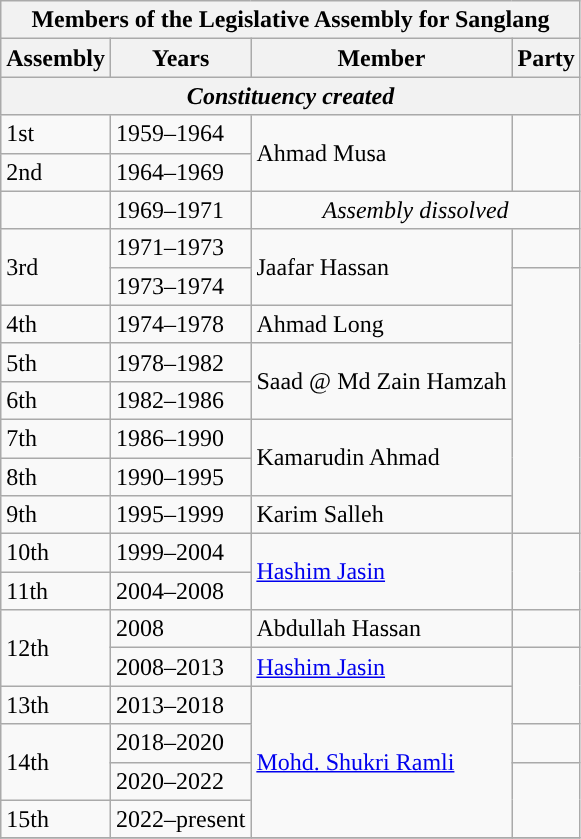<table class=wikitable>
<tr>
<th colspan=4>Members of the Legislative Assembly for Sanglang</th>
</tr>
<tr>
<th>Assembly</th>
<th>Years</th>
<th>Member</th>
<th>Party</th>
</tr>
<tr>
<th colspan=4 align=center><em>Constituency created</em></th>
</tr>
<tr>
<td>1st</td>
<td>1959–1964</td>
<td rowspan=2>Ahmad Musa</td>
<td rowspan=2></td>
</tr>
<tr>
<td>2nd</td>
<td>1964–1969</td>
</tr>
<tr>
<td></td>
<td>1969–1971</td>
<td colspan=2 align=center><em>Assembly dissolved</em></td>
</tr>
<tr>
<td rowspan=2>3rd</td>
<td>1971–1973</td>
<td rowspan=2>Jaafar Hassan</td>
<td></td>
</tr>
<tr>
<td>1973–1974</td>
<td rowspan=7></td>
</tr>
<tr>
<td>4th</td>
<td>1974–1978</td>
<td>Ahmad Long</td>
</tr>
<tr>
<td>5th</td>
<td>1978–1982</td>
<td rowspan=2>Saad @ Md Zain Hamzah</td>
</tr>
<tr>
<td>6th</td>
<td>1982–1986</td>
</tr>
<tr>
<td>7th</td>
<td>1986–1990</td>
<td rowspan=2>Kamarudin Ahmad</td>
</tr>
<tr>
<td>8th</td>
<td>1990–1995</td>
</tr>
<tr>
<td>9th</td>
<td>1995–1999</td>
<td>Karim Salleh</td>
</tr>
<tr>
<td>10th</td>
<td>1999–2004</td>
<td rowspan=2><a href='#'>Hashim Jasin</a></td>
<td rowspan=2></td>
</tr>
<tr>
<td>11th</td>
<td>2004–2008</td>
</tr>
<tr>
<td rowspan=2>12th</td>
<td>2008</td>
<td>Abdullah Hassan</td>
<td></td>
</tr>
<tr>
<td>2008–2013</td>
<td><a href='#'>Hashim Jasin</a></td>
<td rowspan=2></td>
</tr>
<tr>
<td>13th</td>
<td>2013–2018</td>
<td rowspan="4"><a href='#'>Mohd. Shukri Ramli</a></td>
</tr>
<tr>
<td rowspan="2">14th</td>
<td>2018–2020</td>
<td></td>
</tr>
<tr>
<td>2020–2022</td>
<td rowspan=2></td>
</tr>
<tr>
<td>15th</td>
<td>2022–present</td>
</tr>
<tr>
</tr>
</table>
